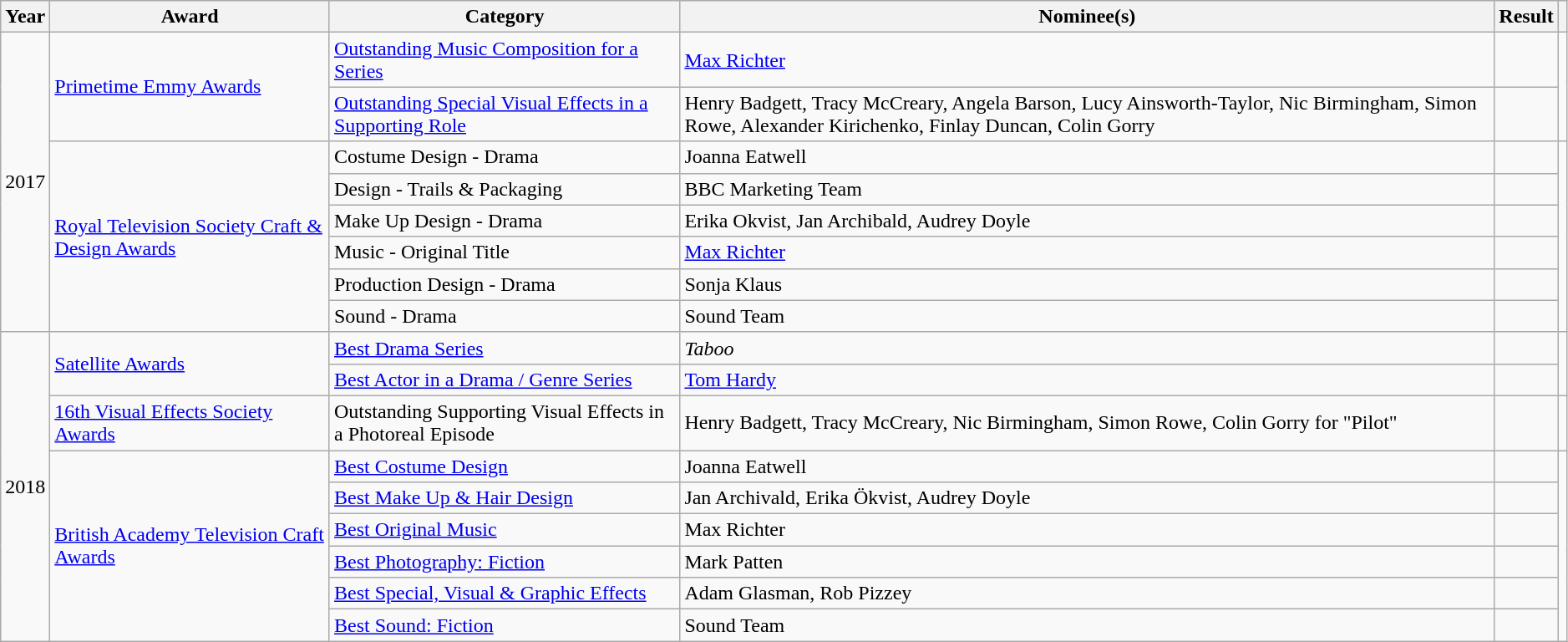<table class="wikitable sortable" style="width:99%;">
<tr>
<th>Year</th>
<th>Award</th>
<th>Category</th>
<th>Nominee(s)</th>
<th>Result</th>
<th class="unsortable"></th>
</tr>
<tr>
<td rowspan="8" style="text-align:center;">2017</td>
<td rowspan="2"><a href='#'>Primetime Emmy Awards</a></td>
<td><a href='#'>Outstanding Music Composition for a Series</a></td>
<td><a href='#'>Max Richter</a></td>
<td></td>
<td rowspan="2" style="text-align:center;"></td>
</tr>
<tr>
<td><a href='#'>Outstanding Special Visual Effects in a Supporting Role</a></td>
<td>Henry Badgett, Tracy McCreary, Angela Barson, Lucy Ainsworth-Taylor, Nic Birmingham, Simon Rowe, Alexander Kirichenko, Finlay Duncan, Colin Gorry</td>
<td></td>
</tr>
<tr>
<td rowspan="6"><a href='#'>Royal Television Society Craft & Design Awards</a></td>
<td>Costume Design - Drama</td>
<td>Joanna Eatwell</td>
<td></td>
<td rowspan="6"></td>
</tr>
<tr>
<td>Design - Trails & Packaging</td>
<td>BBC Marketing Team</td>
<td></td>
</tr>
<tr>
<td>Make Up Design - Drama</td>
<td>Erika Okvist, Jan Archibald, Audrey Doyle</td>
<td></td>
</tr>
<tr>
<td>Music - Original Title</td>
<td><a href='#'>Max Richter</a></td>
<td></td>
</tr>
<tr>
<td>Production Design - Drama</td>
<td>Sonja Klaus</td>
<td></td>
</tr>
<tr>
<td>Sound - Drama</td>
<td>Sound Team</td>
<td></td>
</tr>
<tr>
<td rowspan="9" style="text-align:center;">2018</td>
<td rowspan="2"><a href='#'>Satellite Awards</a></td>
<td><a href='#'>Best Drama Series</a></td>
<td><em>Taboo</em></td>
<td></td>
<td rowspan="2" style="text-align:center;"></td>
</tr>
<tr>
<td><a href='#'>Best Actor in a Drama / Genre Series</a></td>
<td><a href='#'>Tom Hardy</a></td>
<td></td>
</tr>
<tr>
<td><a href='#'>16th Visual Effects Society Awards</a></td>
<td>Outstanding Supporting Visual Effects in a Photoreal Episode</td>
<td>Henry Badgett, Tracy McCreary, Nic Birmingham, Simon Rowe, Colin Gorry for "Pilot"</td>
<td></td>
<td></td>
</tr>
<tr>
<td rowspan="6"><a href='#'>British Academy Television Craft Awards</a></td>
<td><a href='#'>Best Costume Design</a></td>
<td>Joanna Eatwell</td>
<td></td>
<td rowspan="6"></td>
</tr>
<tr>
<td><a href='#'>Best Make Up & Hair Design</a></td>
<td>Jan Archivald, Erika Ökvist, Audrey Doyle</td>
<td></td>
</tr>
<tr>
<td><a href='#'>Best Original Music</a></td>
<td>Max Richter</td>
<td></td>
</tr>
<tr>
<td><a href='#'>Best Photography: Fiction</a></td>
<td>Mark Patten</td>
<td></td>
</tr>
<tr>
<td><a href='#'>Best Special, Visual & Graphic Effects</a></td>
<td>Adam Glasman, Rob Pizzey</td>
<td></td>
</tr>
<tr>
<td><a href='#'>Best Sound: Fiction</a></td>
<td>Sound Team</td>
<td></td>
</tr>
</table>
